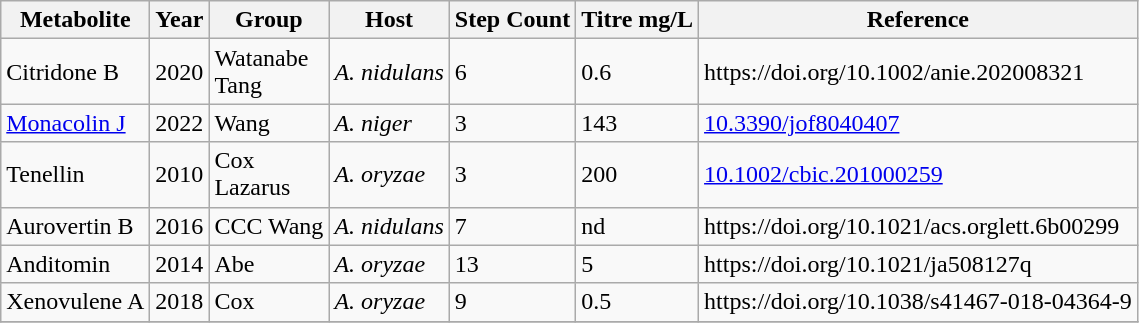<table class="wikitable sortable">
<tr>
<th>Metabolite</th>
<th>Year</th>
<th>Group</th>
<th>Host</th>
<th>Step Count</th>
<th>Titre mg/L</th>
<th>Reference</th>
</tr>
<tr>
<td>Citridone B</td>
<td>2020</td>
<td>Watanabe<br>Tang</td>
<td><em>A. nidulans</em></td>
<td>6</td>
<td>0.6</td>
<td>https://doi.org/10.1002/anie.202008321</td>
</tr>
<tr>
<td><a href='#'>Monacolin J</a></td>
<td>2022</td>
<td>Wang</td>
<td><em>A. niger</em></td>
<td>3</td>
<td>143</td>
<td><a href='#'>10.3390/jof8040407</a></td>
</tr>
<tr>
<td>Tenellin</td>
<td>2010</td>
<td>Cox<br>Lazarus</td>
<td><em>A. oryzae</em></td>
<td>3</td>
<td>200</td>
<td><a href='#'>10.1002/cbic.201000259</a></td>
</tr>
<tr>
<td>Aurovertin B</td>
<td>2016</td>
<td>CCC Wang</td>
<td><em>A. nidulans</em></td>
<td>7</td>
<td>nd</td>
<td>https://doi.org/10.1021/acs.orglett.6b00299</td>
</tr>
<tr>
<td>Anditomin</td>
<td>2014</td>
<td>Abe</td>
<td><em>A. oryzae</em></td>
<td>13</td>
<td>5</td>
<td>https://doi.org/10.1021/ja508127q</td>
</tr>
<tr>
<td>Xenovulene A</td>
<td>2018</td>
<td>Cox</td>
<td><em>A. oryzae</em></td>
<td>9</td>
<td>0.5</td>
<td>https://doi.org/10.1038/s41467-018-04364-9</td>
</tr>
<tr>
</tr>
</table>
